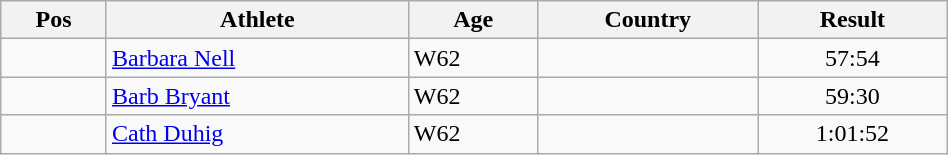<table class="wikitable"  style="text-align:center; width:50%;">
<tr>
<th>Pos</th>
<th>Athlete</th>
<th>Age</th>
<th>Country</th>
<th>Result</th>
</tr>
<tr>
<td align=center></td>
<td align=left><a href='#'>Barbara Nell</a></td>
<td align=left>W62</td>
<td align=left></td>
<td>57:54</td>
</tr>
<tr>
<td align=center></td>
<td align=left><a href='#'>Barb Bryant</a></td>
<td align=left>W62</td>
<td align=left></td>
<td>59:30</td>
</tr>
<tr>
<td align=center></td>
<td align=left><a href='#'>Cath Duhig</a></td>
<td align=left>W62</td>
<td align=left></td>
<td>1:01:52</td>
</tr>
</table>
